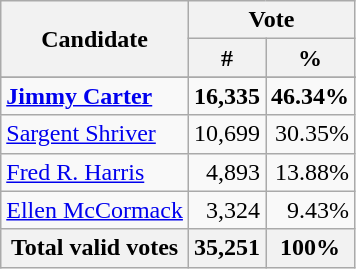<table class="wikitable sortable plainrowheaders" style="text-align:right;">
<tr>
<th rowspan="2">Candidate</th>
<th colspan="2">Vote</th>
</tr>
<tr>
<th>#</th>
<th>%</th>
</tr>
<tr>
</tr>
<tr>
<td style="text-align:left;"><strong><a href='#'>Jimmy Carter</a></strong></td>
<td><strong>16,335</strong></td>
<td><strong>46.34%</strong></td>
</tr>
<tr>
<td style="text-align:left;"><a href='#'>Sargent Shriver</a></td>
<td>10,699</td>
<td>30.35%</td>
</tr>
<tr>
<td style="text-align:left;"><a href='#'>Fred R. Harris</a></td>
<td>4,893</td>
<td>13.88%</td>
</tr>
<tr>
<td style="text-align:left;"><a href='#'>Ellen McCormack</a></td>
<td>3,324</td>
<td>9.43%</td>
</tr>
<tr class="sortbottom">
<th>Total valid votes</th>
<th>35,251</th>
<th>100%</th>
</tr>
</table>
